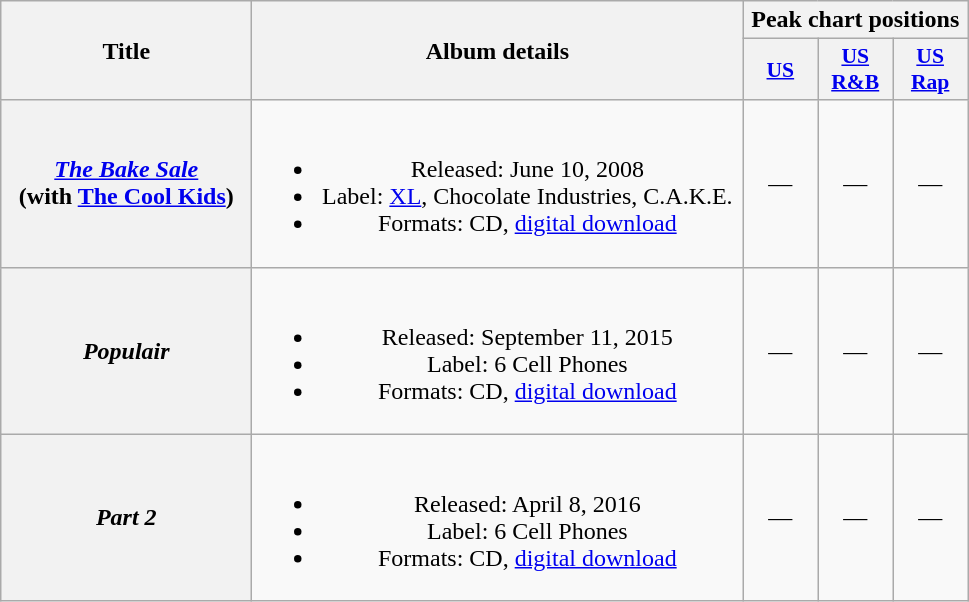<table class="wikitable plainrowheaders" style="text-align:center;">
<tr>
<th scope="col" rowspan="2" style="width:10em;">Title</th>
<th scope="col" rowspan="2" style="width:20em;">Album details</th>
<th scope="col" colspan="3">Peak chart positions</th>
</tr>
<tr>
<th scope="col" style="width:3em;font-size:90%;"><a href='#'>US</a></th>
<th scope="col" style="width:3em;font-size:90%;"><a href='#'>US R&B</a></th>
<th scope="col" style="width:3em;font-size:90%;"><a href='#'>US<br>Rap</a></th>
</tr>
<tr>
<th scope="row"><em><a href='#'>The Bake Sale</a></em><br><span>(with <a href='#'>The Cool Kids</a>)</span></th>
<td><br><ul><li>Released: June 10, 2008</li><li>Label: <a href='#'>XL</a>, Chocolate Industries, C.A.K.E.</li><li>Formats: CD, <a href='#'>digital download</a></li></ul></td>
<td>—</td>
<td>—</td>
<td>—</td>
</tr>
<tr>
<th scope="row"><em>Populair</em></th>
<td><br><ul><li>Released: September 11, 2015</li><li>Label: 6 Cell Phones</li><li>Formats: CD, <a href='#'>digital download</a></li></ul></td>
<td>—</td>
<td>—</td>
<td>—</td>
</tr>
<tr>
<th scope="row"><em>Part 2</em></th>
<td><br><ul><li>Released: April 8, 2016</li><li>Label: 6 Cell Phones</li><li>Formats: CD, <a href='#'>digital download</a></li></ul></td>
<td>—</td>
<td>—</td>
<td>—</td>
</tr>
</table>
